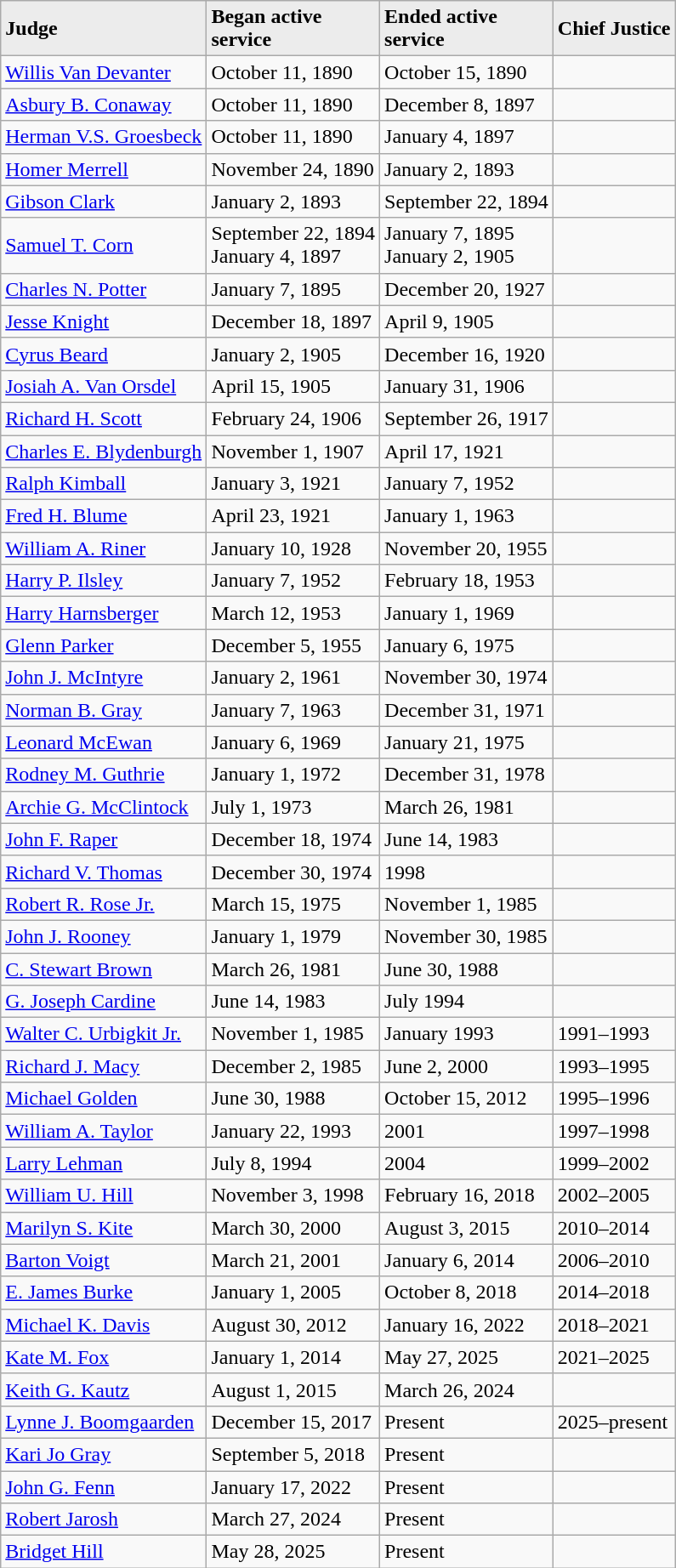<table class="sortable wikitable">
<tr bgcolor="#ececec">
<td><strong>Judge</strong></td>
<td><strong>Began active<br>service</strong></td>
<td><strong>Ended active<br>service</strong></td>
<td><strong>Chief Justice</strong></td>
</tr>
<tr>
<td><a href='#'>Willis Van Devanter</a></td>
<td>October 11, 1890</td>
<td>October 15, 1890</td>
<td></td>
</tr>
<tr>
<td><a href='#'>Asbury B. Conaway</a></td>
<td>October 11, 1890</td>
<td>December 8, 1897</td>
<td></td>
</tr>
<tr>
<td><a href='#'>Herman V.S. Groesbeck</a></td>
<td>October 11, 1890</td>
<td>January 4, 1897</td>
<td></td>
</tr>
<tr>
<td><a href='#'>Homer Merrell</a></td>
<td>November 24, 1890</td>
<td>January 2, 1893</td>
<td></td>
</tr>
<tr>
<td><a href='#'>Gibson Clark</a></td>
<td>January 2, 1893</td>
<td>September 22, 1894</td>
<td></td>
</tr>
<tr>
<td><a href='#'>Samuel T. Corn</a></td>
<td>September 22, 1894<br>January 4, 1897</td>
<td>January 7, 1895<br>January 2, 1905</td>
<td></td>
</tr>
<tr>
<td><a href='#'>Charles N. Potter</a></td>
<td>January 7, 1895</td>
<td>December 20, 1927</td>
<td></td>
</tr>
<tr>
<td><a href='#'>Jesse Knight</a></td>
<td>December 18, 1897</td>
<td>April 9, 1905</td>
<td></td>
</tr>
<tr>
<td><a href='#'>Cyrus Beard</a></td>
<td>January 2, 1905</td>
<td>December 16, 1920</td>
<td></td>
</tr>
<tr>
<td><a href='#'>Josiah A. Van Orsdel</a></td>
<td>April 15, 1905</td>
<td>January 31, 1906</td>
<td></td>
</tr>
<tr>
<td><a href='#'>Richard H. Scott</a></td>
<td>February 24, 1906</td>
<td>September 26, 1917</td>
<td></td>
</tr>
<tr>
<td><a href='#'>Charles E. Blydenburgh</a></td>
<td>November 1, 1907</td>
<td>April 17, 1921</td>
<td></td>
</tr>
<tr>
<td><a href='#'>Ralph Kimball</a></td>
<td>January 3, 1921</td>
<td>January 7, 1952</td>
<td></td>
</tr>
<tr>
<td><a href='#'>Fred H. Blume</a></td>
<td>April 23, 1921</td>
<td>January 1, 1963</td>
<td></td>
</tr>
<tr>
<td><a href='#'>William A. Riner</a></td>
<td>January 10, 1928</td>
<td>November 20, 1955</td>
<td></td>
</tr>
<tr>
<td><a href='#'>Harry P. Ilsley</a></td>
<td>January 7, 1952</td>
<td>February 18, 1953</td>
<td></td>
</tr>
<tr>
<td><a href='#'>Harry Harnsberger</a></td>
<td>March 12, 1953</td>
<td>January 1, 1969</td>
<td></td>
</tr>
<tr>
<td><a href='#'>Glenn Parker</a></td>
<td>December 5, 1955</td>
<td>January 6, 1975</td>
<td></td>
</tr>
<tr>
<td><a href='#'>John J. McIntyre</a></td>
<td>January 2, 1961</td>
<td>November 30, 1974</td>
<td></td>
</tr>
<tr>
<td><a href='#'>Norman B. Gray</a></td>
<td>January 7, 1963</td>
<td>December 31, 1971</td>
<td></td>
</tr>
<tr>
<td><a href='#'>Leonard McEwan</a></td>
<td>January 6, 1969</td>
<td>January 21, 1975</td>
<td></td>
</tr>
<tr>
<td><a href='#'>Rodney M. Guthrie</a></td>
<td>January 1, 1972</td>
<td>December 31, 1978</td>
<td></td>
</tr>
<tr>
<td><a href='#'>Archie G. McClintock</a></td>
<td>July 1, 1973</td>
<td>March 26, 1981</td>
<td></td>
</tr>
<tr>
<td><a href='#'>John F. Raper</a></td>
<td>December 18, 1974</td>
<td>June 14, 1983</td>
<td></td>
</tr>
<tr>
<td><a href='#'>Richard V. Thomas</a></td>
<td>December 30, 1974</td>
<td>1998</td>
<td></td>
</tr>
<tr>
<td><a href='#'>Robert R. Rose Jr.</a></td>
<td>March 15, 1975</td>
<td>November 1, 1985</td>
<td></td>
</tr>
<tr>
<td><a href='#'>John J. Rooney</a></td>
<td>January 1, 1979</td>
<td>November 30, 1985</td>
<td></td>
</tr>
<tr>
<td><a href='#'>C. Stewart Brown</a></td>
<td>March 26, 1981</td>
<td>June 30, 1988</td>
<td></td>
</tr>
<tr>
<td><a href='#'>G. Joseph Cardine</a></td>
<td>June 14, 1983</td>
<td>July 1994</td>
<td></td>
</tr>
<tr>
<td><a href='#'>Walter C. Urbigkit Jr.</a></td>
<td>November 1, 1985</td>
<td>January 1993</td>
<td>1991–1993</td>
</tr>
<tr>
<td><a href='#'>Richard J. Macy</a></td>
<td>December 2, 1985</td>
<td>June 2, 2000</td>
<td>1993–1995</td>
</tr>
<tr>
<td><a href='#'>Michael Golden</a></td>
<td>June 30, 1988</td>
<td>October 15, 2012</td>
<td>1995–1996</td>
</tr>
<tr>
<td><a href='#'>William A. Taylor</a></td>
<td>January 22, 1993</td>
<td>2001</td>
<td>1997–1998</td>
</tr>
<tr>
<td><a href='#'>Larry Lehman</a></td>
<td>July 8, 1994</td>
<td>2004</td>
<td>1999–2002</td>
</tr>
<tr>
<td><a href='#'>William U. Hill</a></td>
<td>November 3, 1998</td>
<td>February 16, 2018</td>
<td>2002–2005</td>
</tr>
<tr>
<td><a href='#'>Marilyn S. Kite</a></td>
<td>March 30, 2000</td>
<td>August 3, 2015</td>
<td>2010–2014</td>
</tr>
<tr>
<td><a href='#'>Barton Voigt</a></td>
<td>March 21, 2001</td>
<td>January 6, 2014</td>
<td>2006–2010</td>
</tr>
<tr>
<td><a href='#'>E. James Burke</a></td>
<td>January 1, 2005</td>
<td>October 8, 2018</td>
<td>2014–2018</td>
</tr>
<tr>
<td><a href='#'>Michael K. Davis</a></td>
<td>August 30, 2012</td>
<td>January 16, 2022</td>
<td>2018–2021</td>
</tr>
<tr>
<td><a href='#'>Kate M. Fox</a></td>
<td>January 1, 2014</td>
<td>May 27, 2025</td>
<td>2021–2025</td>
</tr>
<tr>
<td><a href='#'>Keith G. Kautz</a></td>
<td>August 1, 2015</td>
<td>March 26, 2024</td>
<td></td>
</tr>
<tr>
<td><a href='#'>Lynne J. Boomgaarden</a></td>
<td>December 15, 2017</td>
<td>Present</td>
<td>2025–present</td>
</tr>
<tr>
<td><a href='#'>Kari Jo Gray</a></td>
<td>September 5, 2018</td>
<td>Present</td>
<td></td>
</tr>
<tr>
<td><a href='#'>John G. Fenn</a></td>
<td>January 17, 2022</td>
<td>Present</td>
<td></td>
</tr>
<tr>
<td><a href='#'>Robert Jarosh</a></td>
<td>March 27, 2024</td>
<td>Present</td>
<td></td>
</tr>
<tr>
<td><a href='#'>Bridget Hill</a></td>
<td>May 28, 2025</td>
<td>Present</td>
<td></td>
</tr>
</table>
